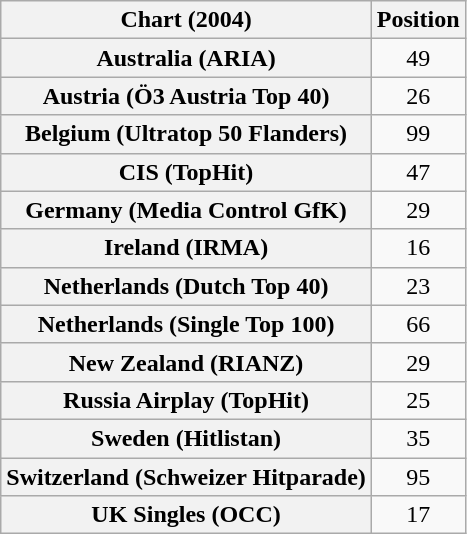<table class="wikitable sortable plainrowheaders" style="text-align:center">
<tr>
<th>Chart (2004)</th>
<th>Position</th>
</tr>
<tr>
<th scope="row">Australia (ARIA)</th>
<td>49</td>
</tr>
<tr>
<th scope="row">Austria (Ö3 Austria Top 40)</th>
<td>26</td>
</tr>
<tr>
<th scope="row">Belgium (Ultratop 50 Flanders)</th>
<td>99</td>
</tr>
<tr>
<th scope="row">CIS (TopHit)</th>
<td>47</td>
</tr>
<tr>
<th scope="row">Germany (Media Control GfK)</th>
<td>29</td>
</tr>
<tr>
<th scope="row">Ireland (IRMA)</th>
<td>16</td>
</tr>
<tr>
<th scope="row">Netherlands (Dutch Top 40)</th>
<td>23</td>
</tr>
<tr>
<th scope="row">Netherlands (Single Top 100)</th>
<td>66</td>
</tr>
<tr>
<th scope="row">New Zealand (RIANZ)</th>
<td>29</td>
</tr>
<tr>
<th scope="row">Russia Airplay (TopHit)</th>
<td>25</td>
</tr>
<tr>
<th scope="row">Sweden (Hitlistan)</th>
<td>35</td>
</tr>
<tr>
<th scope="row">Switzerland (Schweizer Hitparade)</th>
<td>95</td>
</tr>
<tr>
<th scope="row">UK Singles (OCC)</th>
<td>17</td>
</tr>
</table>
